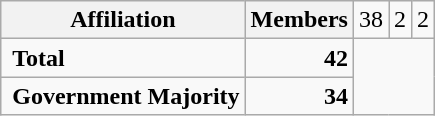<table class="wikitable">
<tr>
<th colspan="2">Affiliation</th>
<th>Members<br></th>
<td align="right">38<br></td>
<td align="right">2<br></td>
<td align="right">2</td>
</tr>
<tr>
<td colspan="2" rowspan="1"> <strong>Total</strong><br></td>
<td align="right"><strong>42</strong></td>
</tr>
<tr>
<td colspan="2" rowspan="1"> <strong>Government Majority</strong><br></td>
<td align="right"><strong>34</strong></td>
</tr>
</table>
